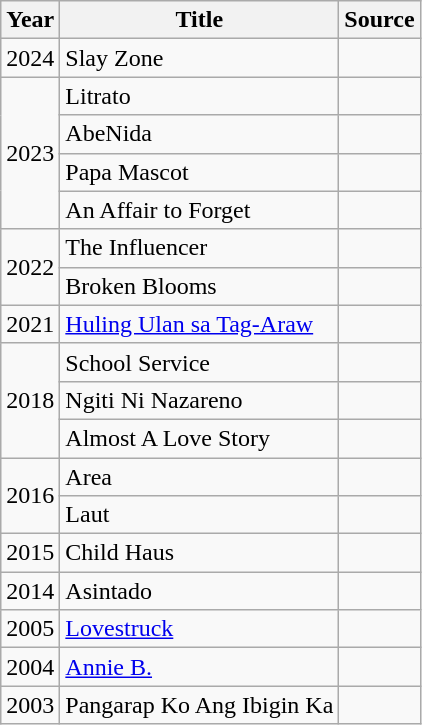<table class="wikitable">
<tr>
<th>Year</th>
<th>Title</th>
<th>Source</th>
</tr>
<tr>
<td>2024</td>
<td>Slay Zone</td>
<td></td>
</tr>
<tr>
<td rowspan="4">2023</td>
<td>Litrato</td>
<td></td>
</tr>
<tr>
<td>AbeNida</td>
<td></td>
</tr>
<tr>
<td>Papa Mascot</td>
<td></td>
</tr>
<tr>
<td>An Affair to Forget</td>
<td></td>
</tr>
<tr>
<td rowspan="2">2022</td>
<td>The Influencer</td>
<td></td>
</tr>
<tr>
<td>Broken Blooms</td>
<td></td>
</tr>
<tr>
<td>2021</td>
<td><a href='#'>Huling Ulan sa Tag-Araw</a></td>
<td></td>
</tr>
<tr>
<td rowspan="3">2018</td>
<td>School Service</td>
<td></td>
</tr>
<tr>
<td>Ngiti Ni Nazareno</td>
<td></td>
</tr>
<tr>
<td>Almost A Love Story</td>
<td></td>
</tr>
<tr>
<td rowspan="2">2016</td>
<td>Area</td>
<td></td>
</tr>
<tr>
<td>Laut</td>
<td></td>
</tr>
<tr>
<td>2015</td>
<td>Child Haus</td>
<td></td>
</tr>
<tr>
<td>2014</td>
<td>Asintado</td>
<td></td>
</tr>
<tr>
<td>2005</td>
<td><a href='#'>Lovestruck</a></td>
<td></td>
</tr>
<tr>
<td>2004</td>
<td><a href='#'>Annie B.</a></td>
<td></td>
</tr>
<tr>
<td>2003</td>
<td>Pangarap Ko Ang Ibigin Ka</td>
<td></td>
</tr>
</table>
